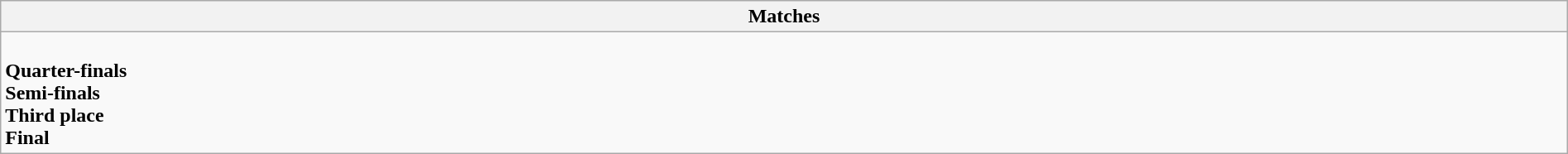<table class="wikitable collapsible collapsed" style="width:100%;">
<tr>
<th>Matches</th>
</tr>
<tr>
<td><br><strong>Quarter-finals</strong>



<br><strong>Semi-finals</strong>

<br><strong>Third place</strong>
<br><strong>Final</strong>
</td>
</tr>
</table>
